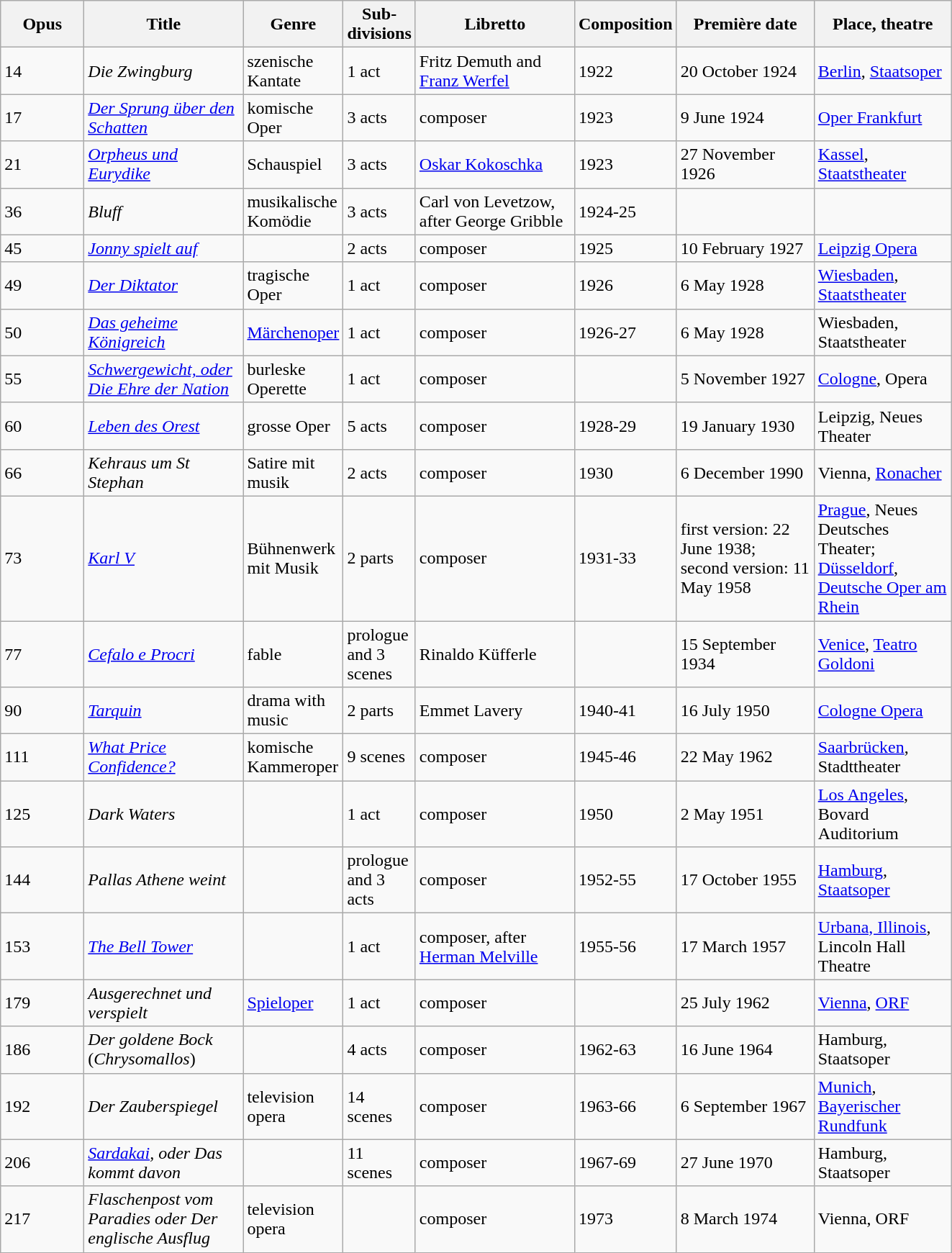<table class="wikitable sortable">
<tr>
<th width="70px">Opus</th>
<th width="140px">Title</th>
<th width="80px">Genre</th>
<th width="50px">Sub­divisions</th>
<th width="140px">Libretto</th>
<th width="70px">Composition</th>
<th width="120px">Première date</th>
<th width="120px">Place, theatre</th>
</tr>
<tr>
<td>14</td>
<td><em>Die Zwingburg</em></td>
<td>szenische Kantate</td>
<td>1 act</td>
<td>Fritz Demuth and <a href='#'>Franz Werfel</a></td>
<td>1922</td>
<td>20 October 1924</td>
<td><a href='#'>Berlin</a>, <a href='#'>Staatsoper</a></td>
</tr>
<tr>
<td>17</td>
<td><em><a href='#'>Der Sprung über den Schatten</a></em></td>
<td>komische Oper</td>
<td>3 acts</td>
<td>composer</td>
<td>1923</td>
<td>9 June 1924</td>
<td><a href='#'>Oper Frankfurt</a></td>
</tr>
<tr>
<td>21</td>
<td><em><a href='#'>Orpheus und Eurydike</a></em></td>
<td>Schauspiel</td>
<td>3 acts</td>
<td><a href='#'>Oskar Kokoschka</a></td>
<td>1923</td>
<td>27 November 1926</td>
<td><a href='#'>Kassel</a>, <a href='#'>Staatstheater</a></td>
</tr>
<tr>
<td>36</td>
<td><em>Bluff</em></td>
<td>musikalische Komödie</td>
<td>3 acts</td>
<td>Carl von Levetzow, after George Gribble</td>
<td>1924-25</td>
<td> </td>
<td> </td>
</tr>
<tr>
<td>45</td>
<td><em><a href='#'>Jonny spielt auf</a></em></td>
<td></td>
<td>2 acts</td>
<td>composer</td>
<td>1925</td>
<td>10 February 1927</td>
<td><a href='#'>Leipzig Opera</a></td>
</tr>
<tr>
<td>49</td>
<td><em><a href='#'>Der Diktator</a></em></td>
<td>tragische Oper</td>
<td>1 act</td>
<td>composer</td>
<td>1926</td>
<td>6 May 1928</td>
<td><a href='#'>Wiesbaden</a>, <a href='#'>Staatstheater</a></td>
</tr>
<tr>
<td>50</td>
<td><em><a href='#'>Das geheime Königreich</a></em></td>
<td><a href='#'>Märchenoper</a></td>
<td>1 act</td>
<td>composer</td>
<td>1926-27</td>
<td>6 May 1928</td>
<td>Wiesbaden, Staatstheater</td>
</tr>
<tr>
<td>55</td>
<td><em><a href='#'>Schwergewicht, oder Die Ehre der Nation</a></em></td>
<td>burleske Operette</td>
<td>1 act</td>
<td>composer</td>
<td></td>
<td>5 November 1927</td>
<td><a href='#'>Cologne</a>, Opera</td>
</tr>
<tr>
<td>60</td>
<td><em><a href='#'>Leben des Orest</a></em></td>
<td>grosse Oper</td>
<td>5 acts</td>
<td>composer</td>
<td>1928-29</td>
<td>19 January 1930</td>
<td>Leipzig, Neues Theater</td>
</tr>
<tr>
<td>66</td>
<td><em>Kehraus um St Stephan</em></td>
<td>Satire mit musik</td>
<td>2 acts</td>
<td>composer</td>
<td>1930</td>
<td>6 December 1990</td>
<td>Vienna, <a href='#'>Ronacher</a></td>
</tr>
<tr>
<td>73</td>
<td><em><a href='#'>Karl V</a></em></td>
<td>Bühnenwerk mit Musik</td>
<td>2 parts</td>
<td>composer</td>
<td>1931-33</td>
<td>first version: 22 June 1938;<br>second version: 11 May 1958</td>
<td><a href='#'>Prague</a>, Neues Deutsches Theater;<br><a href='#'>Düsseldorf</a>, <a href='#'>Deutsche Oper am Rhein</a></td>
</tr>
<tr>
<td>77</td>
<td><em><a href='#'>Cefalo e Procri</a></em></td>
<td>fable</td>
<td>prologue and 3 scenes</td>
<td>Rinaldo Küfferle</td>
<td></td>
<td>15 September 1934</td>
<td><a href='#'>Venice</a>, <a href='#'>Teatro Goldoni</a></td>
</tr>
<tr>
<td>90</td>
<td><em><a href='#'>Tarquin</a></em></td>
<td>drama with music</td>
<td>2 parts</td>
<td>Emmet Lavery</td>
<td>1940-41</td>
<td>16 July 1950</td>
<td><a href='#'>Cologne Opera</a></td>
</tr>
<tr>
<td>111</td>
<td><em><a href='#'>What Price Confidence?</a></em></td>
<td>komische Kammeroper</td>
<td>9 scenes</td>
<td>composer</td>
<td>1945-46</td>
<td>22 May 1962</td>
<td><a href='#'>Saarbrücken</a>, Stadttheater</td>
</tr>
<tr>
<td>125</td>
<td><em>Dark Waters</em></td>
<td> </td>
<td>1 act</td>
<td>composer</td>
<td>1950</td>
<td>2 May 1951</td>
<td><a href='#'>Los Angeles</a>, Bovard Auditorium</td>
</tr>
<tr>
<td>144</td>
<td><em>Pallas Athene weint</em></td>
<td></td>
<td>prologue and 3 acts</td>
<td>composer</td>
<td>1952-55</td>
<td>17 October 1955</td>
<td><a href='#'>Hamburg</a>, <a href='#'>Staatsoper</a></td>
</tr>
<tr>
<td>153</td>
<td><em><a href='#'>The Bell Tower</a></em></td>
<td></td>
<td>1 act</td>
<td>composer, after <a href='#'>Herman Melville</a></td>
<td>1955-56</td>
<td>17 March 1957</td>
<td><a href='#'>Urbana, Illinois</a>, Lincoln Hall Theatre</td>
</tr>
<tr>
<td>179</td>
<td><em>Ausgerechnet und verspielt</em></td>
<td><a href='#'>Spieloper</a></td>
<td>1 act</td>
<td>composer</td>
<td></td>
<td>25 July 1962</td>
<td><a href='#'>Vienna</a>, <a href='#'>ORF</a></td>
</tr>
<tr>
<td>186</td>
<td><em>Der goldene Bock</em> (<em>Chrysomallos</em>)</td>
<td> </td>
<td>4 acts</td>
<td>composer</td>
<td>1962-63</td>
<td>16 June 1964</td>
<td>Hamburg, Staatsoper</td>
</tr>
<tr>
<td>192</td>
<td><em>Der Zauberspiegel</em></td>
<td>television opera</td>
<td>14 scenes</td>
<td>composer</td>
<td>1963-66</td>
<td>6 September 1967</td>
<td><a href='#'>Munich</a>, <a href='#'>Bayerischer Rundfunk</a></td>
</tr>
<tr>
<td>206</td>
<td><em><a href='#'>Sardakai</a>, oder Das kommt davon</em></td>
<td></td>
<td>11 scenes</td>
<td>composer</td>
<td>1967-69</td>
<td>27 June 1970</td>
<td>Hamburg, Staatsoper</td>
</tr>
<tr>
<td>217</td>
<td><em>Flaschenpost vom Paradies oder Der englische Ausflug</em></td>
<td>television opera</td>
<td></td>
<td>composer</td>
<td>1973</td>
<td>8 March 1974</td>
<td>Vienna, ORF</td>
</tr>
</table>
